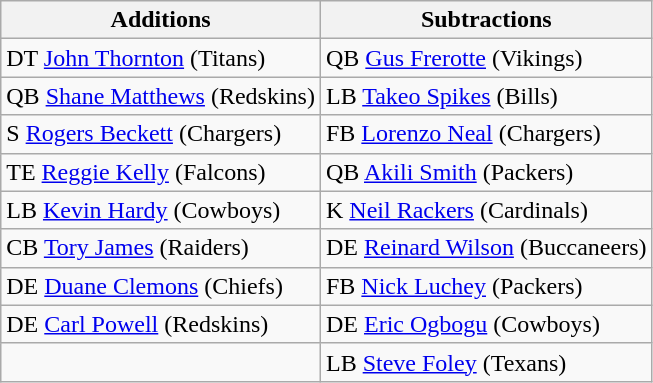<table class="wikitable">
<tr>
<th>Additions</th>
<th>Subtractions</th>
</tr>
<tr>
<td>DT <a href='#'>John Thornton</a> (Titans)</td>
<td>QB <a href='#'>Gus Frerotte</a> (Vikings)</td>
</tr>
<tr>
<td>QB <a href='#'>Shane Matthews</a> (Redskins)</td>
<td>LB <a href='#'>Takeo Spikes</a> (Bills)</td>
</tr>
<tr>
<td>S <a href='#'>Rogers Beckett</a> (Chargers)</td>
<td>FB <a href='#'>Lorenzo Neal</a> (Chargers)</td>
</tr>
<tr>
<td>TE <a href='#'>Reggie Kelly</a> (Falcons)</td>
<td>QB <a href='#'>Akili Smith</a> (Packers)</td>
</tr>
<tr>
<td>LB <a href='#'>Kevin Hardy</a> (Cowboys)</td>
<td>K <a href='#'>Neil Rackers</a> (Cardinals)</td>
</tr>
<tr>
<td>CB <a href='#'>Tory James</a> (Raiders)</td>
<td>DE <a href='#'>Reinard Wilson</a> (Buccaneers)</td>
</tr>
<tr>
<td>DE <a href='#'>Duane Clemons</a> (Chiefs)</td>
<td>FB <a href='#'>Nick Luchey</a> (Packers)</td>
</tr>
<tr>
<td>DE <a href='#'>Carl Powell</a> (Redskins)</td>
<td>DE <a href='#'>Eric Ogbogu</a> (Cowboys)</td>
</tr>
<tr>
<td></td>
<td>LB <a href='#'>Steve Foley</a> (Texans)</td>
</tr>
</table>
